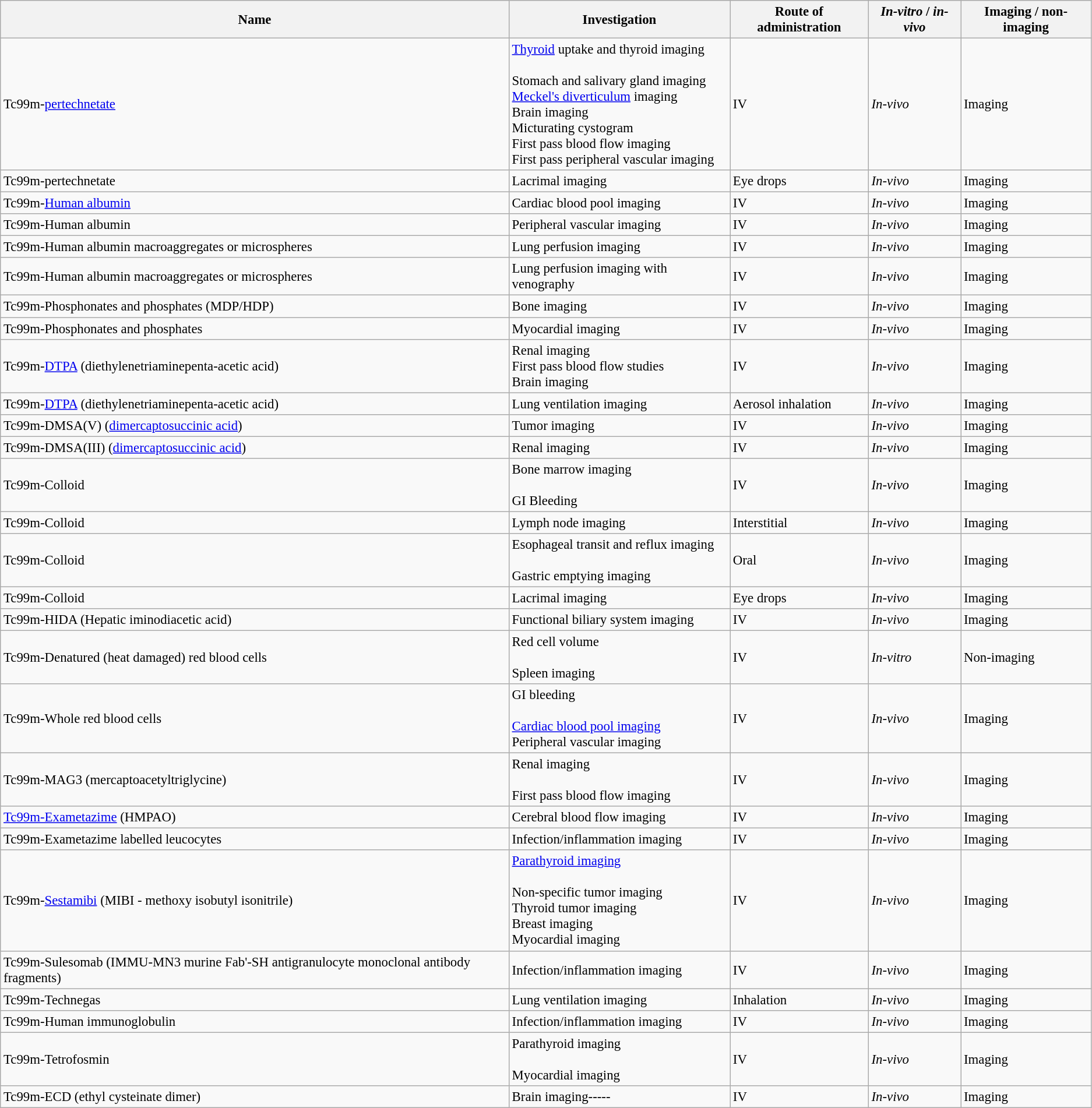<table class="wikitable" style="font-size:95%">
<tr>
<th>Name</th>
<th>Investigation</th>
<th>Route of administration</th>
<th><em>In-vitro</em> / <em>in-vivo</em></th>
<th>Imaging / non-imaging</th>
</tr>
<tr>
<td>Tc99m-<a href='#'>pertechnetate</a></td>
<td><a href='#'>Thyroid</a> uptake and thyroid imaging<br><br>Stomach and salivary gland imaging<br>
<a href='#'>Meckel's diverticulum</a> imaging<br>
Brain imaging<br>
Micturating cystogram<br>
First pass blood flow imaging<br>
First pass peripheral vascular imaging</td>
<td>IV</td>
<td><em>In-vivo</em></td>
<td>Imaging</td>
</tr>
<tr>
<td>Tc99m-pertechnetate</td>
<td>Lacrimal imaging</td>
<td>Eye drops</td>
<td><em>In-vivo</em></td>
<td>Imaging</td>
</tr>
<tr>
<td>Tc99m-<a href='#'>Human albumin</a></td>
<td>Cardiac blood pool imaging</td>
<td>IV</td>
<td><em>In-vivo</em></td>
<td>Imaging</td>
</tr>
<tr>
<td>Tc99m-Human albumin</td>
<td>Peripheral vascular imaging</td>
<td>IV</td>
<td><em>In-vivo</em></td>
<td>Imaging</td>
</tr>
<tr>
<td>Tc99m-Human albumin macroaggregates or microspheres</td>
<td>Lung perfusion imaging</td>
<td>IV</td>
<td><em>In-vivo</em></td>
<td>Imaging</td>
</tr>
<tr>
<td>Tc99m-Human albumin macroaggregates or microspheres</td>
<td>Lung perfusion imaging with venography</td>
<td>IV</td>
<td><em>In-vivo</em></td>
<td>Imaging</td>
</tr>
<tr>
<td>Tc99m-Phosphonates and phosphates (MDP/HDP)</td>
<td>Bone imaging</td>
<td>IV</td>
<td><em>In-vivo</em></td>
<td>Imaging</td>
</tr>
<tr>
<td>Tc99m-Phosphonates and phosphates</td>
<td>Myocardial imaging</td>
<td>IV</td>
<td><em>In-vivo</em></td>
<td>Imaging</td>
</tr>
<tr>
<td>Tc99m-<a href='#'>DTPA</a> (diethylenetriaminepenta-acetic acid)</td>
<td>Renal imaging<br>First pass blood flow studies<br>Brain imaging</td>
<td>IV</td>
<td><em>In-vivo</em></td>
<td>Imaging</td>
</tr>
<tr>
<td>Tc99m-<a href='#'>DTPA</a> (diethylenetriaminepenta-acetic acid)</td>
<td>Lung ventilation imaging</td>
<td>Aerosol inhalation</td>
<td><em>In-vivo</em></td>
<td>Imaging</td>
</tr>
<tr>
<td>Tc99m-DMSA(V) (<a href='#'>dimercaptosuccinic acid</a>)</td>
<td>Tumor imaging</td>
<td>IV</td>
<td><em>In-vivo</em></td>
<td>Imaging</td>
</tr>
<tr>
<td>Tc99m-DMSA(III) (<a href='#'>dimercaptosuccinic acid</a>)</td>
<td>Renal imaging</td>
<td>IV</td>
<td><em>In-vivo</em></td>
<td>Imaging</td>
</tr>
<tr>
<td>Tc99m-Colloid</td>
<td>Bone marrow imaging<br><br>GI Bleeding</td>
<td>IV</td>
<td><em>In-vivo</em></td>
<td>Imaging</td>
</tr>
<tr>
<td>Tc99m-Colloid</td>
<td>Lymph node imaging</td>
<td>Interstitial</td>
<td><em>In-vivo</em></td>
<td>Imaging</td>
</tr>
<tr>
<td>Tc99m-Colloid</td>
<td>Esophageal transit and reflux imaging<br><br>Gastric emptying imaging</td>
<td>Oral</td>
<td><em>In-vivo</em></td>
<td>Imaging</td>
</tr>
<tr>
<td>Tc99m-Colloid</td>
<td>Lacrimal imaging</td>
<td>Eye drops</td>
<td><em>In-vivo</em></td>
<td>Imaging</td>
</tr>
<tr>
<td>Tc99m-HIDA (Hepatic iminodiacetic acid)</td>
<td>Functional biliary system imaging</td>
<td>IV</td>
<td><em>In-vivo</em></td>
<td>Imaging</td>
</tr>
<tr>
<td>Tc99m-Denatured (heat damaged) red blood cells</td>
<td>Red cell volume<br><br>Spleen imaging</td>
<td>IV</td>
<td><em>In-vitro</em></td>
<td>Non-imaging</td>
</tr>
<tr>
<td>Tc99m-Whole red blood cells</td>
<td>GI bleeding<br><br><a href='#'>Cardiac blood pool imaging</a><br>
Peripheral vascular imaging</td>
<td>IV</td>
<td><em>In-vivo</em></td>
<td>Imaging</td>
</tr>
<tr>
<td>Tc99m-MAG3 (mercaptoacetyltriglycine)</td>
<td>Renal imaging<br><br>First pass blood flow imaging<br></td>
<td>IV</td>
<td><em>In-vivo</em></td>
<td>Imaging</td>
</tr>
<tr>
<td><a href='#'>Tc99m-Exametazime</a> (HMPAO)</td>
<td>Cerebral blood flow imaging</td>
<td>IV</td>
<td><em>In-vivo</em></td>
<td>Imaging</td>
</tr>
<tr>
<td>Tc99m-Exametazime labelled leucocytes</td>
<td>Infection/inflammation imaging</td>
<td>IV</td>
<td><em>In-vivo</em></td>
<td>Imaging</td>
</tr>
<tr>
<td>Tc99m-<a href='#'>Sestamibi</a> (MIBI - methoxy isobutyl isonitrile)</td>
<td><a href='#'>Parathyroid imaging</a><br><br>Non-specific tumor imaging<br>
Thyroid tumor imaging<br>
Breast imaging<br>
Myocardial imaging</td>
<td>IV</td>
<td><em>In-vivo</em></td>
<td>Imaging</td>
</tr>
<tr>
<td>Tc99m-Sulesomab (IMMU-MN3 murine Fab'-SH antigranulocyte monoclonal antibody fragments)</td>
<td>Infection/inflammation imaging</td>
<td>IV</td>
<td><em>In-vivo</em></td>
<td>Imaging</td>
</tr>
<tr>
<td>Tc99m-Technegas</td>
<td>Lung ventilation imaging</td>
<td>Inhalation</td>
<td><em>In-vivo</em></td>
<td>Imaging</td>
</tr>
<tr>
<td>Tc99m-Human immunoglobulin</td>
<td>Infection/inflammation imaging</td>
<td>IV</td>
<td><em>In-vivo</em></td>
<td>Imaging</td>
</tr>
<tr>
<td>Tc99m-Tetrofosmin</td>
<td>Parathyroid imaging<br><br>Myocardial imaging</td>
<td>IV</td>
<td><em>In-vivo</em></td>
<td>Imaging</td>
</tr>
<tr>
<td>Tc99m-ECD (ethyl cysteinate dimer)</td>
<td>Brain imaging-----</td>
<td>IV</td>
<td><em>In-vivo</em></td>
<td>Imaging</td>
</tr>
</table>
